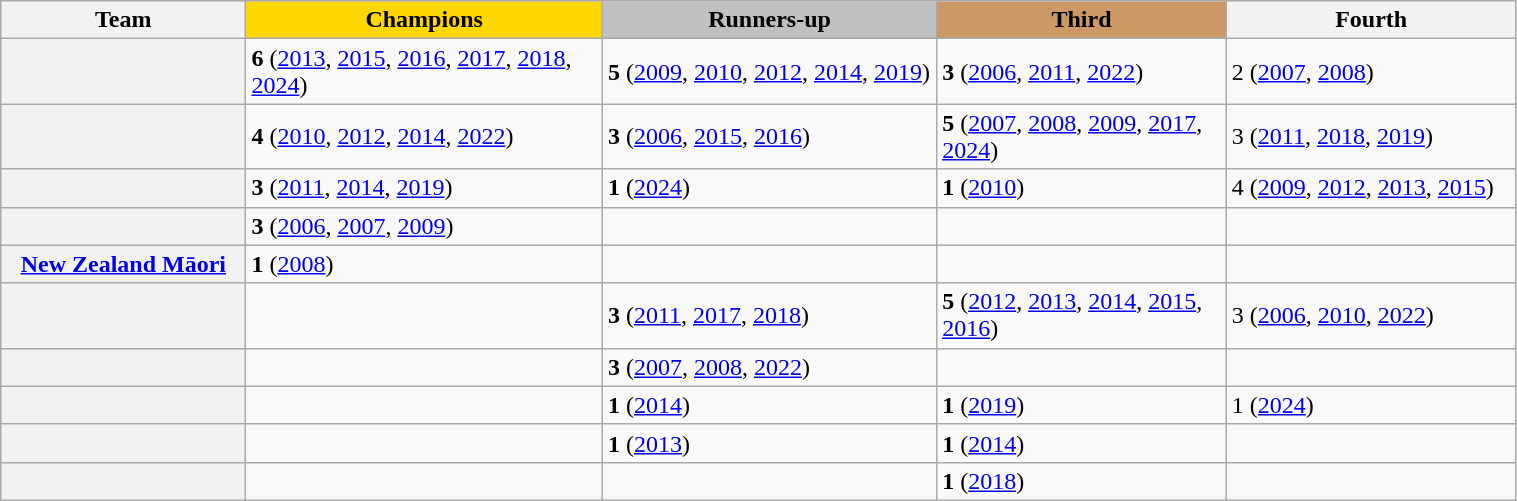<table class="wikitable sortable" style="width:80%;">
<tr>
<th width=11%>Team</th>
<th width=16% style="background:#FFD700;">Champions</th>
<th width=15% style="background:#C0C0C0;">Runners-up</th>
<th width=13% style="background:#CC9966;">Third</th>
<th width=13%>Fourth</th>
</tr>
<tr>
<th></th>
<td><strong>6</strong> (<a href='#'>2013</a>, <a href='#'>2015</a>, <a href='#'>2016</a>, <a href='#'>2017</a>, <a href='#'>2018</a>, <a href='#'>2024</a>)</td>
<td><strong>5</strong> (<a href='#'>2009</a>, <a href='#'>2010</a>, <a href='#'>2012</a>, <a href='#'>2014</a>, <a href='#'>2019</a>)</td>
<td><strong>3</strong> (<a href='#'>2006</a>, <a href='#'>2011</a>, <a href='#'>2022</a>)</td>
<td>2 (<a href='#'>2007</a>, <a href='#'>2008</a>)</td>
</tr>
<tr>
<th></th>
<td><strong>4</strong> (<a href='#'>2010</a>, <a href='#'>2012</a>, <a href='#'>2014</a>, <a href='#'>2022</a>)</td>
<td><strong>3</strong> (<a href='#'>2006</a>, <a href='#'>2015</a>, <a href='#'>2016</a>)</td>
<td><strong>5</strong> (<a href='#'>2007</a>, <a href='#'>2008</a>, <a href='#'>2009</a>, <a href='#'>2017</a>, <a href='#'>2024</a>)</td>
<td>3 (<a href='#'>2011</a>, <a href='#'>2018</a>, <a href='#'>2019</a>)</td>
</tr>
<tr>
<th></th>
<td><strong>3</strong> (<a href='#'>2011</a>, <a href='#'>2014</a>, <a href='#'>2019</a>)</td>
<td><strong>1</strong> (<a href='#'>2024</a>)</td>
<td><strong>1</strong> (<a href='#'>2010</a>)</td>
<td>4 (<a href='#'>2009</a>, <a href='#'>2012</a>, <a href='#'>2013</a>, <a href='#'>2015</a>)</td>
</tr>
<tr>
<th></th>
<td><strong>3</strong> (<a href='#'>2006</a>, <a href='#'>2007</a>, <a href='#'>2009</a>)</td>
<td></td>
<td></td>
<td></td>
</tr>
<tr>
<th> <a href='#'>New Zealand Māori</a></th>
<td><strong>1</strong> (<a href='#'>2008</a>)</td>
<td></td>
<td></td>
<td></td>
</tr>
<tr>
<th></th>
<td></td>
<td><strong>3</strong> (<a href='#'>2011</a>, <a href='#'>2017</a>, <a href='#'>2018</a>)</td>
<td><strong>5</strong> (<a href='#'>2012</a>, <a href='#'>2013</a>, <a href='#'>2014</a>, <a href='#'>2015</a>, <a href='#'>2016</a>)</td>
<td>3 (<a href='#'>2006</a>, <a href='#'>2010</a>, <a href='#'>2022</a>)</td>
</tr>
<tr>
<th></th>
<td></td>
<td><strong>3</strong> (<a href='#'>2007</a>, <a href='#'>2008</a>, <a href='#'>2022</a>)</td>
<td></td>
<td></td>
</tr>
<tr>
<th></th>
<td></td>
<td><strong>1</strong> (<a href='#'>2014</a>)</td>
<td><strong>1</strong> (<a href='#'>2019</a>)</td>
<td>1 (<a href='#'>2024</a>)</td>
</tr>
<tr>
<th></th>
<td></td>
<td><strong>1</strong> (<a href='#'>2013</a>)</td>
<td><strong>1</strong> (<a href='#'>2014</a>)</td>
<td></td>
</tr>
<tr>
<th></th>
<td></td>
<td></td>
<td><strong>1</strong> (<a href='#'>2018</a>)</td>
<td></td>
</tr>
</table>
